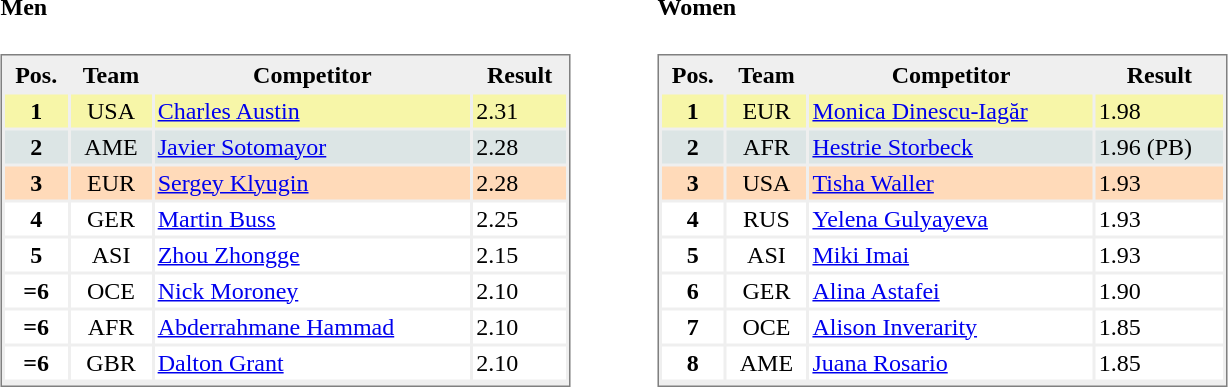<table>
<tr>
<td valign="top"><br><h4>Men</h4><table style="border-style:solid;border-width:1px;border-color:#808080;background-color:#EFEFEF" cellspacing="2" cellpadding="2" width="380px">
<tr bgcolor="#EFEFEF">
<th>Pos.</th>
<th>Team</th>
<th>Competitor</th>
<th>Result</th>
</tr>
<tr align="center" valign="top" bgcolor="#F7F6A8">
<th>1</th>
<td>USA</td>
<td align="left"><a href='#'>Charles Austin</a></td>
<td align="left">2.31</td>
</tr>
<tr align="center" valign="top" bgcolor="#DCE5E5">
<th>2</th>
<td>AME</td>
<td align="left"><a href='#'>Javier Sotomayor</a></td>
<td align="left">2.28</td>
</tr>
<tr align="center" valign="top" bgcolor="#FFDAB9">
<th>3</th>
<td>EUR</td>
<td align="left"><a href='#'>Sergey Klyugin</a></td>
<td align="left">2.28</td>
</tr>
<tr align="center" valign="top" bgcolor="#FFFFFF">
<th>4</th>
<td>GER</td>
<td align="left"><a href='#'>Martin Buss</a></td>
<td align="left">2.25</td>
</tr>
<tr align="center" valign="top" bgcolor="#FFFFFF">
<th>5</th>
<td>ASI</td>
<td align="left"><a href='#'>Zhou Zhongge</a></td>
<td align="left">2.15</td>
</tr>
<tr align="center" valign="top" bgcolor="#FFFFFF">
<th>=6</th>
<td>OCE</td>
<td align="left"><a href='#'>Nick Moroney</a></td>
<td align="left">2.10</td>
</tr>
<tr align="center" valign="top" bgcolor="#FFFFFF">
<th>=6</th>
<td>AFR</td>
<td align="left"><a href='#'>Abderrahmane Hammad</a></td>
<td align="left">2.10</td>
</tr>
<tr align="center" valign="top" bgcolor="#FFFFFF">
<th>=6</th>
<td>GBR</td>
<td align="left"><a href='#'>Dalton Grant</a></td>
<td align="left">2.10</td>
</tr>
<tr align="center" valign="top" bgcolor="#FFFFFF">
</tr>
</table>
</td>
<td width="50"> </td>
<td valign="top"><br><h4>Women</h4><table style="border-style:solid;border-width:1px;border-color:#808080;background-color:#EFEFEF" cellspacing="2" cellpadding="2" width="380px">
<tr bgcolor="#EFEFEF">
<th>Pos.</th>
<th>Team</th>
<th>Competitor</th>
<th>Result</th>
</tr>
<tr align="center" valign="top" bgcolor="#F7F6A8">
<th>1</th>
<td>EUR</td>
<td align="left"><a href='#'>Monica Dinescu-Iagăr</a></td>
<td align="left">1.98</td>
</tr>
<tr align="center" valign="top" bgcolor="#DCE5E5">
<th>2</th>
<td>AFR</td>
<td align="left"><a href='#'>Hestrie Storbeck</a></td>
<td align="left">1.96 (PB)</td>
</tr>
<tr align="center" valign="top" bgcolor="#FFDAB9">
<th>3</th>
<td>USA</td>
<td align="left"><a href='#'>Tisha Waller</a></td>
<td align="left">1.93</td>
</tr>
<tr align="center" valign="top" bgcolor="#FFFFFF">
<th>4</th>
<td>RUS</td>
<td align="left"><a href='#'>Yelena Gulyayeva</a></td>
<td align="left">1.93</td>
</tr>
<tr align="center" valign="top" bgcolor="#FFFFFF">
<th>5</th>
<td>ASI</td>
<td align="left"><a href='#'>Miki Imai</a></td>
<td align="left">1.93</td>
</tr>
<tr align="center" valign="top" bgcolor="#FFFFFF">
<th>6</th>
<td>GER</td>
<td align="left"><a href='#'>Alina Astafei</a></td>
<td align="left">1.90</td>
</tr>
<tr align="center" valign="top" bgcolor="#FFFFFF">
<th>7</th>
<td>OCE</td>
<td align="left"><a href='#'>Alison Inverarity</a></td>
<td align="left">1.85</td>
</tr>
<tr align="center" valign="top" bgcolor="#FFFFFF">
<th>8</th>
<td>AME</td>
<td align="left"><a href='#'>Juana Rosario</a></td>
<td align="left">1.85</td>
</tr>
<tr align="center" valign="top" bgcolor="#FFFFFF">
</tr>
</table>
</td>
</tr>
</table>
